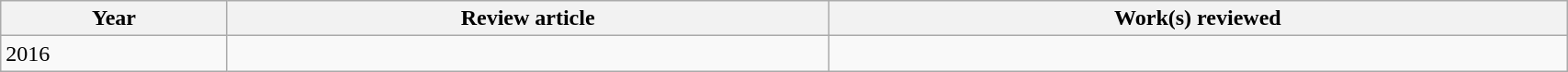<table class="wikitable sortable" width="90%">
<tr>
<th>Year</th>
<th class="unsortable">Review article</th>
<th class="unsortable">Work(s) reviewed</th>
</tr>
<tr>
<td>2016</td>
<td></td>
<td></td>
</tr>
</table>
